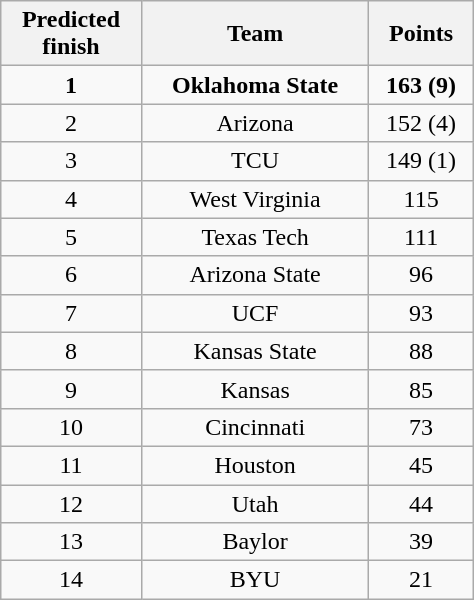<table class="wikitable" style="width: 25%;text-align: center;">
<tr align="center">
<th style=>Predicted<br>finish</th>
<th style=>Team</th>
<th style=>Points</th>
</tr>
<tr align="center">
<td><strong>1</strong></td>
<td><strong>Oklahoma State</strong></td>
<td><strong>163 (9)</strong></td>
</tr>
<tr align="center">
<td>2</td>
<td>Arizona</td>
<td>152 (4)</td>
</tr>
<tr align="center">
<td>3</td>
<td>TCU</td>
<td>149 (1)</td>
</tr>
<tr align="center">
<td>4</td>
<td>West Virginia</td>
<td>115</td>
</tr>
<tr align="center">
<td>5</td>
<td>Texas Tech</td>
<td>111</td>
</tr>
<tr align="center">
<td>6</td>
<td>Arizona State</td>
<td>96</td>
</tr>
<tr align="center">
<td>7</td>
<td>UCF</td>
<td>93</td>
</tr>
<tr align="center">
<td>8</td>
<td>Kansas State</td>
<td>88</td>
</tr>
<tr align="center">
<td>9</td>
<td>Kansas</td>
<td>85</td>
</tr>
<tr align="center">
<td>10</td>
<td>Cincinnati</td>
<td>73</td>
</tr>
<tr align="center">
<td>11</td>
<td>Houston</td>
<td>45</td>
</tr>
<tr align="center">
<td>12</td>
<td>Utah</td>
<td>44</td>
</tr>
<tr align="center">
<td>13</td>
<td>Baylor</td>
<td>39</td>
</tr>
<tr align="center">
<td>14</td>
<td>BYU</td>
<td>21</td>
</tr>
</table>
